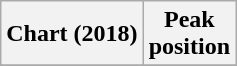<table class="wikitable plainrowheaders">
<tr>
<th>Chart (2018)</th>
<th>Peak<br>position</th>
</tr>
<tr>
</tr>
</table>
